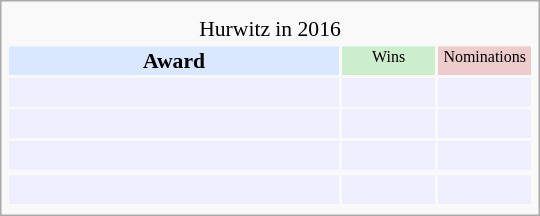<table class="infobox" style="width: 25em; text-align: left; font-size: 90%; vertical-align: middle;">
<tr>
<td colspan="3" style="text-align:center;"></td>
</tr>
<tr>
<td colspan="3" style="text-align:center;">Hurwitz in 2016</td>
</tr>
<tr style="text-align:center;" bgcolor="#d9e8ff">
<th style="vertical-align: middle;">Award</th>
<td width="60" style="background:#cceecc; font-size:8pt;">Wins</td>
<td width="60" style="background:#eecccc; font-size:8pt;">Nominations</td>
</tr>
<tr bgcolor=#eeeeff>
<td align="center"><br></td>
<td></td>
<td></td>
</tr>
<tr bgcolor=#eeeeff>
<td align="center"><br></td>
<td></td>
<td></td>
</tr>
<tr bgcolor=#eeeeff>
<td align="center"><br></td>
<td></td>
<td></td>
</tr>
<tr>
</tr>
<tr bgcolor=#eeeeff>
<td align="center"><br></td>
<td></td>
<td></td>
</tr>
<tr>
</tr>
</table>
